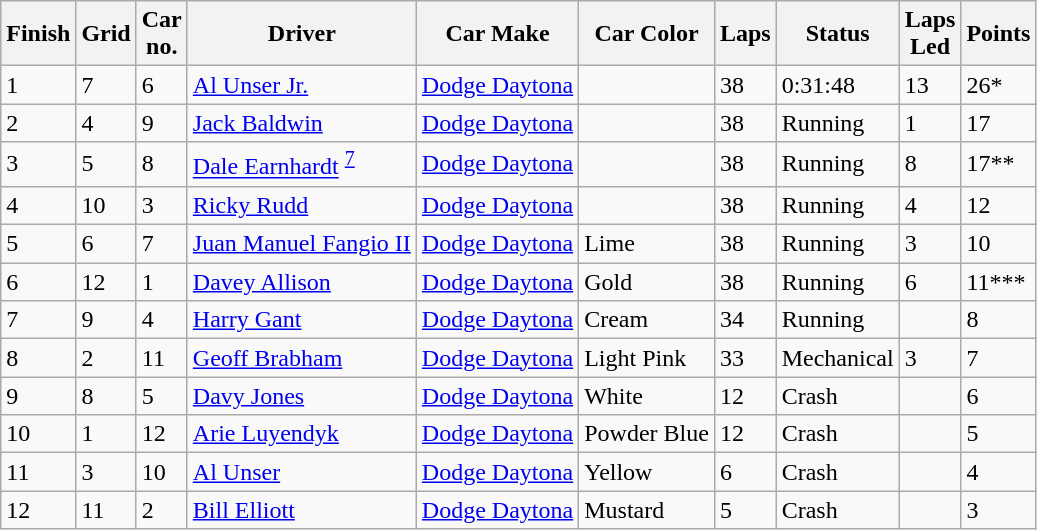<table class="wikitable">
<tr>
<th>Finish</th>
<th>Grid</th>
<th>Car<br>no.</th>
<th>Driver</th>
<th>Car Make</th>
<th>Car Color</th>
<th>Laps</th>
<th>Status</th>
<th>Laps<br>Led</th>
<th>Points</th>
</tr>
<tr>
<td>1</td>
<td>7</td>
<td>6</td>
<td> <a href='#'>Al Unser Jr.</a></td>
<td><a href='#'>Dodge Daytona</a></td>
<td><div></div></td>
<td>38</td>
<td>0:31:48</td>
<td>13</td>
<td>26*</td>
</tr>
<tr>
<td>2</td>
<td>4</td>
<td>9</td>
<td> <a href='#'>Jack Baldwin</a></td>
<td><a href='#'>Dodge Daytona</a></td>
<td><div> </div></td>
<td>38</td>
<td>Running</td>
<td>1</td>
<td>17</td>
</tr>
<tr>
<td>3</td>
<td>5</td>
<td>8</td>
<td> <a href='#'>Dale Earnhardt</a> <sup><a href='#'>7</a></sup></td>
<td><a href='#'>Dodge Daytona</a></td>
<td><div> </div></td>
<td>38</td>
<td>Running</td>
<td>8</td>
<td>17**</td>
</tr>
<tr>
<td>4</td>
<td>10</td>
<td>3</td>
<td> <a href='#'>Ricky Rudd</a></td>
<td><a href='#'>Dodge Daytona</a></td>
<td><div> </div></td>
<td>38</td>
<td>Running</td>
<td>4</td>
<td>12</td>
</tr>
<tr>
<td>5</td>
<td>6</td>
<td>7</td>
<td> <a href='#'>Juan Manuel Fangio II</a></td>
<td><a href='#'>Dodge Daytona</a></td>
<td><div> Lime</div></td>
<td>38</td>
<td>Running</td>
<td>3</td>
<td>10</td>
</tr>
<tr>
<td>6</td>
<td>12</td>
<td>1</td>
<td> <a href='#'>Davey Allison</a></td>
<td><a href='#'>Dodge Daytona</a></td>
<td><div> Gold</div></td>
<td>38</td>
<td>Running</td>
<td>6</td>
<td>11***</td>
</tr>
<tr>
<td>7</td>
<td>9</td>
<td>4</td>
<td> <a href='#'>Harry Gant</a></td>
<td><a href='#'>Dodge Daytona</a></td>
<td><div> Cream</div></td>
<td>34</td>
<td>Running</td>
<td></td>
<td>8</td>
</tr>
<tr>
<td>8</td>
<td>2</td>
<td>11</td>
<td> <a href='#'>Geoff Brabham</a></td>
<td><a href='#'>Dodge Daytona</a></td>
<td><div> Light Pink</div></td>
<td>33</td>
<td>Mechanical</td>
<td>3</td>
<td>7</td>
</tr>
<tr>
<td>9</td>
<td>8</td>
<td>5</td>
<td> <a href='#'>Davy Jones</a></td>
<td><a href='#'>Dodge Daytona</a></td>
<td><div> White</div></td>
<td>12</td>
<td>Crash</td>
<td></td>
<td>6</td>
</tr>
<tr>
<td>10</td>
<td>1</td>
<td>12</td>
<td> <a href='#'>Arie Luyendyk</a></td>
<td><a href='#'>Dodge Daytona</a></td>
<td><div> Powder Blue</div></td>
<td>12</td>
<td>Crash</td>
<td></td>
<td>5</td>
</tr>
<tr>
<td>11</td>
<td>3</td>
<td>10</td>
<td> <a href='#'>Al Unser</a></td>
<td><a href='#'>Dodge Daytona</a></td>
<td><div> Yellow</div></td>
<td>6</td>
<td>Crash</td>
<td></td>
<td>4</td>
</tr>
<tr>
<td>12</td>
<td>11</td>
<td>2</td>
<td> <a href='#'>Bill Elliott</a></td>
<td><a href='#'>Dodge Daytona</a></td>
<td><div> Mustard</div></td>
<td>5</td>
<td>Crash</td>
<td></td>
<td>3</td>
</tr>
</table>
